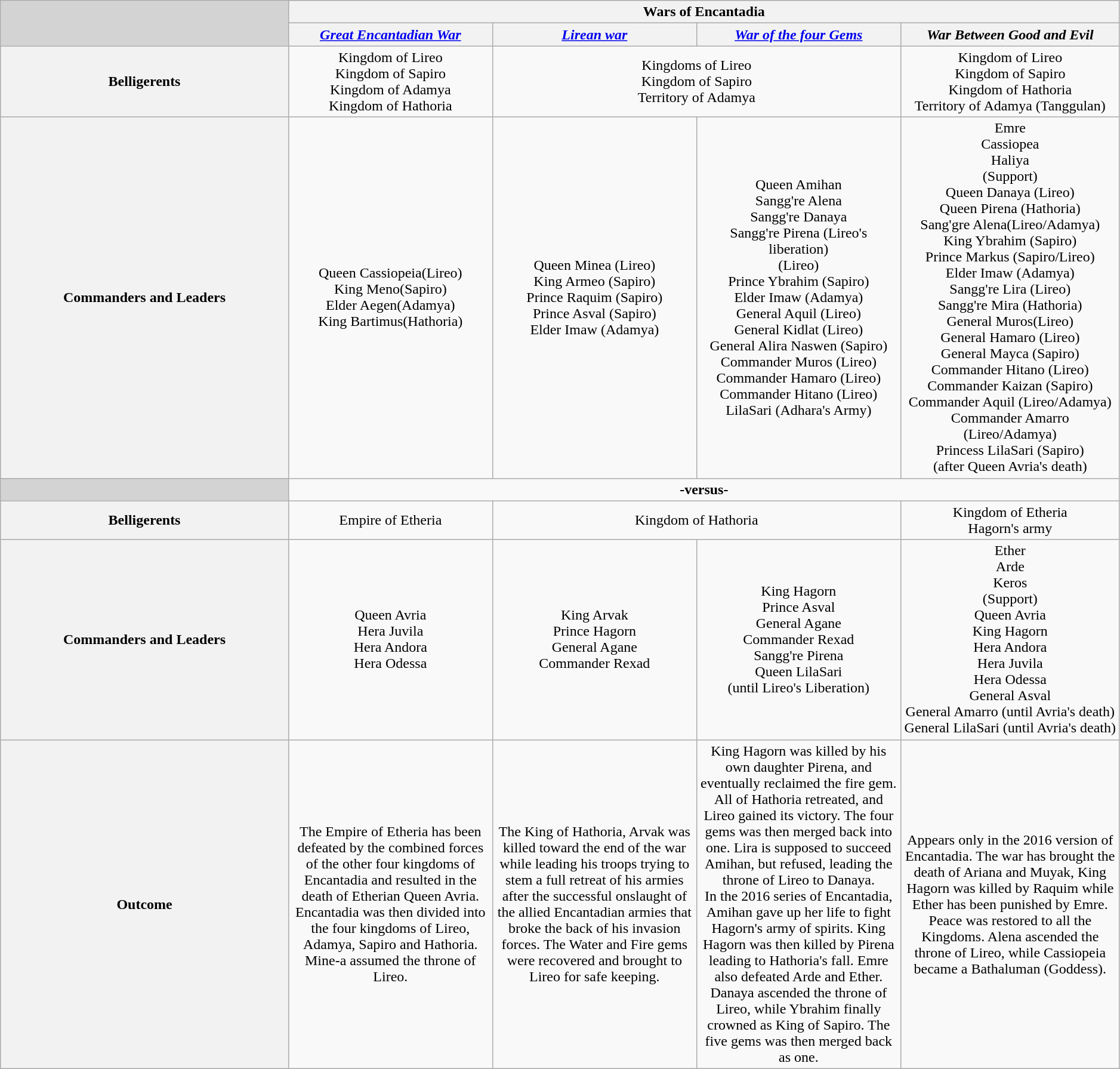<table class="wikitable" style="text-align:center; width:99%;">
<tr>
<td rowspan="2"  style="width:15%; background:#d3d3d3;"></td>
<th colspan="4" style="text-align:center;">Wars of Encantadia</th>
</tr>
<tr>
<th style="width:10.63%;"><em><a href='#'>Great Encantadian War</a></em></th>
<th style="width:10.63%;"><em><a href='#'>Lirean war</a></em></th>
<th style="width:10.63%;"><em><a href='#'>War of the four Gems</a></em></th>
<th style="width:10.63%;"><em>War Between Good and Evil</em></th>
</tr>
<tr>
<th>Belligerents</th>
<td>Kingdom of Lireo<br>Kingdom of Sapiro<br>Kingdom of Adamya<br>Kingdom of Hathoria</td>
<td colspan="2">Kingdoms of Lireo<br>Kingdom of Sapiro<br>Territory of Adamya</td>
<td>Kingdom of Lireo<br>Kingdom of Sapiro<br>Kingdom of Hathoria<br> Territory of Adamya (Tanggulan)</td>
</tr>
<tr>
<th>Commanders and Leaders</th>
<td>Queen Cassiopeia(Lireo)<br>King Meno(Sapiro)<br>Elder Aegen(Adamya)<br>King Bartimus(Hathoria)</td>
<td>Queen Minea (Lireo)<br>King Armeo (Sapiro)<br>Prince Raquim (Sapiro)<br>Prince Asval (Sapiro)<br>Elder Imaw (Adamya)</td>
<td>Queen Amihan<br>Sangg're Alena<br>Sangg're Danaya<br>Sangg're Pirena (Lireo's liberation)<br>(Lireo)<br>Prince Ybrahim (Sapiro)<br> Elder Imaw (Adamya)<br>General Aquil (Lireo)<br>General Kidlat (Lireo)<br>General Alira Naswen (Sapiro)<br>Commander Muros (Lireo)<br>Commander Hamaro (Lireo)<br>Commander Hitano (Lireo)<br>LilaSari (Adhara's Army)</td>
<td>Emre<br>Cassiopea<br>Haliya<br>(Support)<br>Queen Danaya (Lireo)<br>Queen Pirena (Hathoria)<br>Sang'gre Alena(Lireo/Adamya)<br>King Ybrahim (Sapiro)<br>Prince Markus (Sapiro/Lireo)<br>Elder Imaw (Adamya)<br>Sangg're Lira (Lireo)<br>Sangg're Mira (Hathoria)<br>General Muros(Lireo)<br>General Hamaro (Lireo)<br>General Mayca (Sapiro)<br>Commander Hitano (Lireo)<br>Commander Kaizan (Sapiro)<br>Commander Aquil (Lireo/Adamya)<br>Commander Amarro (Lireo/Adamya)<br>Princess LilaSari (Sapiro)<br>(after Queen Avria's death)</td>
</tr>
<tr>
<td style="background:#d3d3d3;"></td>
<td colspan="4"><strong>-versus-</strong></td>
</tr>
<tr>
<th>Belligerents</th>
<td>Empire of Etheria</td>
<td colspan="2">Kingdom of Hathoria</td>
<td>Kingdom of Etheria<br>Hagorn's army</td>
</tr>
<tr>
<th>Commanders and Leaders</th>
<td>Queen Avria<br>Hera Juvila<br>Hera Andora<br>Hera Odessa</td>
<td>King Arvak<br>Prince Hagorn<br>General Agane<br>Commander Rexad</td>
<td>King Hagorn<br>Prince Asval<br>General Agane<br>Commander Rexad<br>Sangg're Pirena<br>Queen LilaSari<br>(until Lireo's Liberation)</td>
<td>Ether<br>Arde<br>Keros<br>(Support)<br>Queen Avria<br>King Hagorn<br>Hera Andora<br>Hera Juvila<br>Hera Odessa<br>General Asval<br>General Amarro (until Avria's death)<br>General LilaSari (until Avria's death)</td>
</tr>
<tr>
<th>Outcome</th>
<td>The Empire of Etheria has been defeated by the combined forces of the other four kingdoms of Encantadia and resulted in the death of Etherian Queen Avria. Encantadia was then divided into the four kingdoms of Lireo, Adamya, Sapiro and Hathoria. Mine-a assumed the throne of Lireo.</td>
<td>The King of Hathoria, Arvak was killed toward the end of the war while leading his troops trying to stem a full retreat of his armies after the successful onslaught of the allied Encantadian armies that broke the back of his invasion forces. The Water and Fire gems were recovered and brought to Lireo for safe keeping.</td>
<td>King Hagorn was killed by his own daughter Pirena, and eventually reclaimed the fire gem. All of Hathoria retreated, and Lireo gained its victory. The four gems was then merged back into one. Lira is supposed to succeed Amihan, but refused, leading the throne of Lireo to Danaya.<br>In the 2016 series of Encantadia, Amihan gave up her life to fight Hagorn's army of spirits. King Hagorn was then killed by Pirena leading to Hathoria's fall. Emre also defeated Arde and Ether. Danaya ascended the throne of Lireo, while Ybrahim finally crowned as King of Sapiro. The five gems was then merged back as one.</td>
<td>Appears only in the 2016 version of Encantadia. The war has brought the death of Ariana and Muyak, King Hagorn was killed by Raquim while Ether has been punished by Emre. Peace was restored to all the Kingdoms. Alena ascended the throne of Lireo, while Cassiopeia became a Bathaluman (Goddess).</td>
</tr>
</table>
